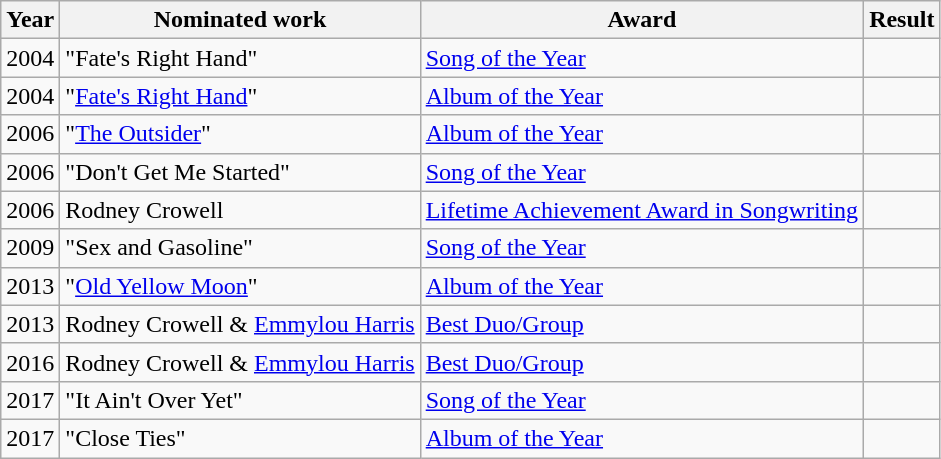<table class="wikitable sortable">
<tr>
<th>Year</th>
<th>Nominated work</th>
<th>Award</th>
<th>Result</th>
</tr>
<tr>
<td>2004</td>
<td>"Fate's Right Hand"</td>
<td><a href='#'>Song of the Year</a></td>
<td></td>
</tr>
<tr>
<td>2004</td>
<td>"<a href='#'>Fate's Right Hand</a>"</td>
<td><a href='#'>Album of the Year</a></td>
<td></td>
</tr>
<tr>
<td>2006</td>
<td>"<a href='#'>The Outsider</a>"</td>
<td><a href='#'>Album of the Year</a></td>
<td></td>
</tr>
<tr>
<td>2006</td>
<td>"Don't Get Me Started"</td>
<td><a href='#'>Song of the Year</a></td>
<td></td>
</tr>
<tr>
<td>2006</td>
<td>Rodney Crowell</td>
<td><a href='#'>Lifetime Achievement Award in Songwriting</a></td>
<td></td>
</tr>
<tr>
<td>2009</td>
<td>"Sex and Gasoline"</td>
<td><a href='#'>Song of the Year</a></td>
<td></td>
</tr>
<tr>
<td>2013</td>
<td>"<a href='#'>Old Yellow Moon</a>" </td>
<td><a href='#'>Album of the Year</a></td>
<td></td>
</tr>
<tr>
<td>2013</td>
<td>Rodney Crowell & <a href='#'>Emmylou Harris</a></td>
<td><a href='#'>Best Duo/Group</a></td>
<td></td>
</tr>
<tr>
<td>2016</td>
<td>Rodney Crowell & <a href='#'>Emmylou Harris</a></td>
<td><a href='#'>Best Duo/Group</a></td>
<td></td>
</tr>
<tr>
<td>2017</td>
<td>"It Ain't Over Yet"</td>
<td><a href='#'>Song of the Year</a></td>
<td></td>
</tr>
<tr>
<td>2017</td>
<td>"Close Ties"</td>
<td><a href='#'>Album of the Year</a></td>
<td></td>
</tr>
</table>
